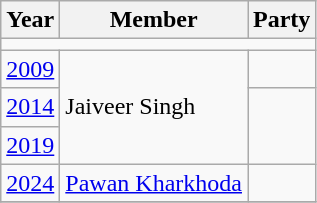<table class="wikitable">
<tr>
<th>Year</th>
<th>Member</th>
<th colspan="2">Party</th>
</tr>
<tr>
<td colspan="4"></td>
</tr>
<tr>
<td><a href='#'>2009</a></td>
<td rowspan="3">Jaiveer Singh</td>
<td></td>
</tr>
<tr>
<td><a href='#'>2014</a></td>
</tr>
<tr>
<td><a href='#'>2019</a></td>
</tr>
<tr>
<td><a href='#'>2024</a></td>
<td><a href='#'>Pawan Kharkhoda</a></td>
<td></td>
</tr>
<tr>
</tr>
</table>
